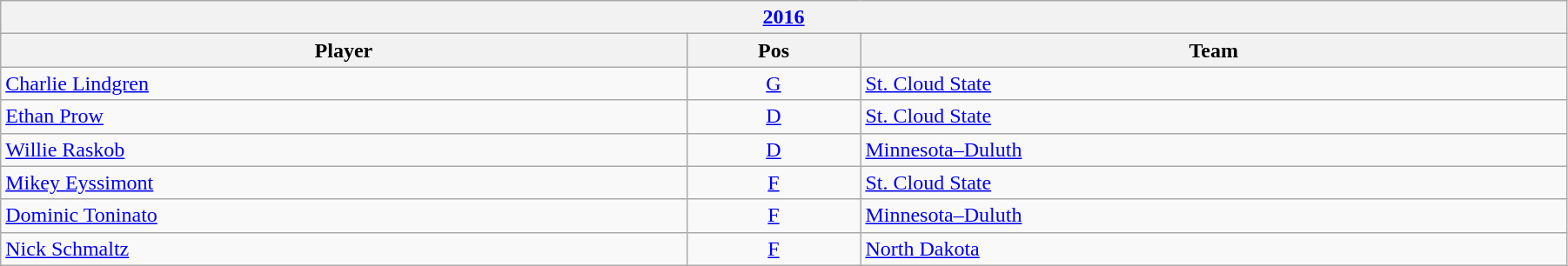<table class="wikitable" width=95%>
<tr>
<th colspan=3><a href='#'>2016</a></th>
</tr>
<tr>
<th>Player</th>
<th>Pos</th>
<th>Team</th>
</tr>
<tr>
<td><a href='#'>Charlie Lindgren</a></td>
<td style="text-align:center;"><a href='#'>G</a></td>
<td><a href='#'>St. Cloud State</a></td>
</tr>
<tr>
<td><a href='#'>Ethan Prow</a></td>
<td style="text-align:center;"><a href='#'>D</a></td>
<td><a href='#'>St. Cloud State</a></td>
</tr>
<tr>
<td><a href='#'>Willie Raskob</a></td>
<td style="text-align:center;"><a href='#'>D</a></td>
<td><a href='#'>Minnesota–Duluth</a></td>
</tr>
<tr>
<td><a href='#'>Mikey Eyssimont</a></td>
<td style="text-align:center;"><a href='#'>F</a></td>
<td><a href='#'>St. Cloud State</a></td>
</tr>
<tr>
<td><a href='#'>Dominic Toninato</a></td>
<td style="text-align:center;"><a href='#'>F</a></td>
<td><a href='#'>Minnesota–Duluth</a></td>
</tr>
<tr>
<td><a href='#'>Nick Schmaltz</a></td>
<td style="text-align:center;"><a href='#'>F</a></td>
<td><a href='#'>North Dakota</a></td>
</tr>
</table>
